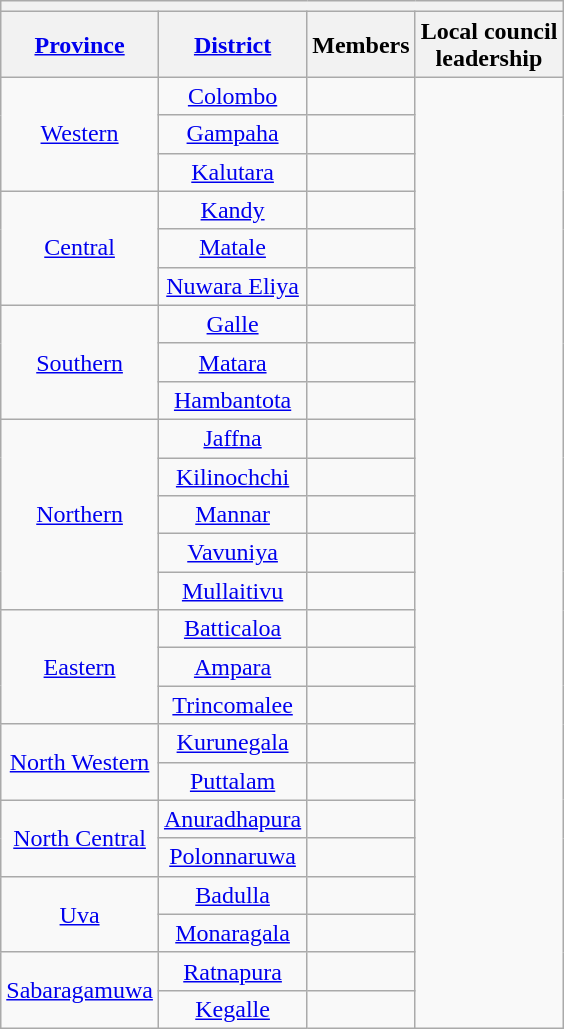<table class="wikitable sortable sticky-header-multi mw-collapsible mw-collapsed" style="font-size:100%; text-align:center">
<tr>
<th colspan=4></th>
</tr>
<tr>
<th><a href='#'>Province</a></th>
<th><a href='#'>District</a></th>
<th class="unsortable">Members</th>
<th class="unsortable">Local council<br>leadership</th>
</tr>
<tr>
<td rowspan=3><a href='#'>Western</a></td>
<td><a href='#'>Colombo</a></td>
<td></td>
<td rowspan=25></td>
</tr>
<tr>
<td><a href='#'>Gampaha</a></td>
<td></td>
</tr>
<tr>
<td><a href='#'>Kalutara</a></td>
<td></td>
</tr>
<tr>
<td rowspan=3><a href='#'>Central</a></td>
<td><a href='#'>Kandy</a></td>
<td></td>
</tr>
<tr>
<td><a href='#'>Matale</a></td>
<td></td>
</tr>
<tr>
<td><a href='#'>Nuwara Eliya</a></td>
<td></td>
</tr>
<tr>
<td rowspan=3><a href='#'>Southern</a></td>
<td><a href='#'>Galle</a></td>
<td></td>
</tr>
<tr>
<td><a href='#'>Matara</a></td>
<td></td>
</tr>
<tr>
<td><a href='#'>Hambantota</a></td>
<td></td>
</tr>
<tr>
<td rowspan=5><a href='#'>Northern</a></td>
<td><a href='#'>Jaffna</a></td>
<td></td>
</tr>
<tr>
<td><a href='#'>Kilinochchi</a></td>
<td></td>
</tr>
<tr>
<td><a href='#'>Mannar</a></td>
<td></td>
</tr>
<tr>
<td><a href='#'>Vavuniya</a></td>
<td></td>
</tr>
<tr>
<td><a href='#'>Mullaitivu</a></td>
<td></td>
</tr>
<tr>
<td rowspan=3><a href='#'>Eastern</a></td>
<td><a href='#'>Batticaloa</a></td>
<td></td>
</tr>
<tr>
<td><a href='#'>Ampara</a></td>
<td></td>
</tr>
<tr>
<td><a href='#'>Trincomalee</a></td>
<td></td>
</tr>
<tr>
<td rowspan=2><a href='#'>North Western</a></td>
<td><a href='#'>Kurunegala</a></td>
<td></td>
</tr>
<tr>
<td><a href='#'>Puttalam</a></td>
<td></td>
</tr>
<tr>
<td rowspan=2><a href='#'>North Central</a></td>
<td><a href='#'>Anuradhapura</a></td>
<td></td>
</tr>
<tr>
<td><a href='#'>Polonnaruwa</a></td>
<td></td>
</tr>
<tr>
<td rowspan=2><a href='#'>Uva</a></td>
<td><a href='#'>Badulla</a></td>
<td></td>
</tr>
<tr>
<td><a href='#'>Monaragala</a></td>
<td></td>
</tr>
<tr>
<td rowspan=2><a href='#'>Sabaragamuwa</a></td>
<td><a href='#'>Ratnapura</a></td>
<td></td>
</tr>
<tr>
<td><a href='#'>Kegalle</a></td>
<td></td>
</tr>
</table>
